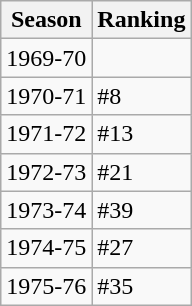<table class="wikitable">
<tr>
<th>Season</th>
<th>Ranking</th>
</tr>
<tr>
<td>1969-70</td>
<td></td>
</tr>
<tr>
<td>1970-71</td>
<td>#8</td>
</tr>
<tr>
<td>1971-72</td>
<td>#13</td>
</tr>
<tr>
<td>1972-73</td>
<td>#21</td>
</tr>
<tr>
<td>1973-74</td>
<td>#39</td>
</tr>
<tr>
<td>1974-75</td>
<td>#27</td>
</tr>
<tr>
<td>1975-76</td>
<td>#35</td>
</tr>
</table>
